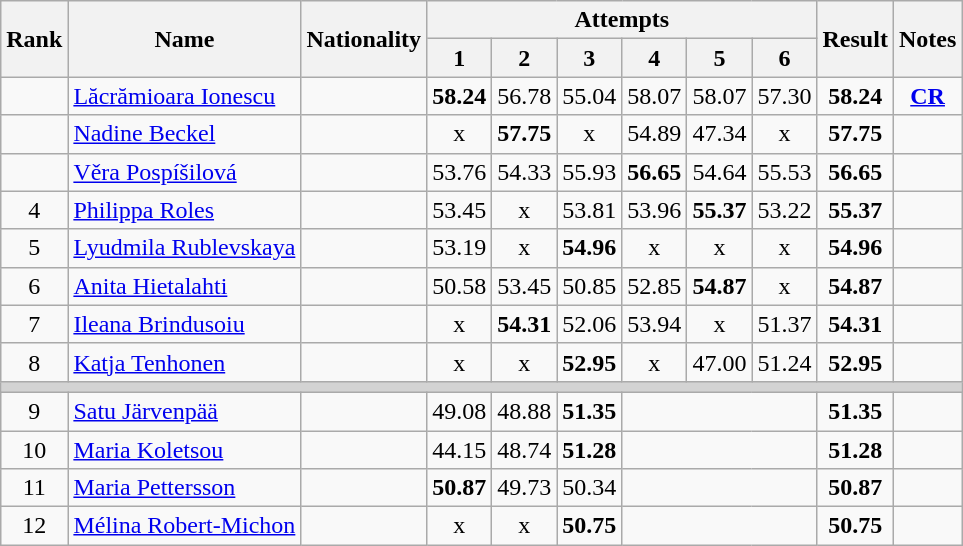<table class="wikitable sortable" style="text-align:center">
<tr>
<th rowspan=2>Rank</th>
<th rowspan=2>Name</th>
<th rowspan=2>Nationality</th>
<th colspan=6>Attempts</th>
<th rowspan=2>Result</th>
<th rowspan=2>Notes</th>
</tr>
<tr>
<th>1</th>
<th>2</th>
<th>3</th>
<th>4</th>
<th>5</th>
<th>6</th>
</tr>
<tr>
<td></td>
<td align=left><a href='#'>Lăcrămioara Ionescu</a></td>
<td align=left></td>
<td><strong>58.24</strong></td>
<td>56.78</td>
<td>55.04</td>
<td>58.07</td>
<td>58.07</td>
<td>57.30</td>
<td><strong>58.24</strong></td>
<td><strong><a href='#'>CR</a></strong></td>
</tr>
<tr>
<td></td>
<td align=left><a href='#'>Nadine Beckel</a></td>
<td align=left></td>
<td>x</td>
<td><strong>57.75</strong></td>
<td>x</td>
<td>54.89</td>
<td>47.34</td>
<td>x</td>
<td><strong>57.75</strong></td>
<td></td>
</tr>
<tr>
<td></td>
<td align=left><a href='#'>Věra Pospíšilová</a></td>
<td align=left></td>
<td>53.76</td>
<td>54.33</td>
<td>55.93</td>
<td><strong>56.65</strong></td>
<td>54.64</td>
<td>55.53</td>
<td><strong>56.65</strong></td>
<td></td>
</tr>
<tr>
<td>4</td>
<td align=left><a href='#'>Philippa Roles</a></td>
<td align=left></td>
<td>53.45</td>
<td>x</td>
<td>53.81</td>
<td>53.96</td>
<td><strong>55.37</strong></td>
<td>53.22</td>
<td><strong>55.37</strong></td>
<td></td>
</tr>
<tr>
<td>5</td>
<td align=left><a href='#'>Lyudmila Rublevskaya</a></td>
<td align=left></td>
<td>53.19</td>
<td>x</td>
<td><strong>54.96</strong></td>
<td>x</td>
<td>x</td>
<td>x</td>
<td><strong>54.96</strong></td>
<td></td>
</tr>
<tr>
<td>6</td>
<td align=left><a href='#'>Anita Hietalahti</a></td>
<td align=left></td>
<td>50.58</td>
<td>53.45</td>
<td>50.85</td>
<td>52.85</td>
<td><strong>54.87</strong></td>
<td>x</td>
<td><strong>54.87</strong></td>
<td></td>
</tr>
<tr>
<td>7</td>
<td align=left><a href='#'>Ileana Brindusoiu</a></td>
<td align=left></td>
<td>x</td>
<td><strong>54.31</strong></td>
<td>52.06</td>
<td>53.94</td>
<td>x</td>
<td>51.37</td>
<td><strong>54.31</strong></td>
<td></td>
</tr>
<tr>
<td>8</td>
<td align=left><a href='#'>Katja Tenhonen</a></td>
<td align=left></td>
<td>x</td>
<td>x</td>
<td><strong>52.95</strong></td>
<td>x</td>
<td>47.00</td>
<td>51.24</td>
<td><strong>52.95</strong></td>
<td></td>
</tr>
<tr>
<td colspan=11 bgcolor=lightgray></td>
</tr>
<tr>
<td>9</td>
<td align=left><a href='#'>Satu Järvenpää</a></td>
<td align=left></td>
<td>49.08</td>
<td>48.88</td>
<td><strong>51.35</strong></td>
<td colspan=3></td>
<td><strong>51.35</strong></td>
<td></td>
</tr>
<tr>
<td>10</td>
<td align=left><a href='#'>Maria Koletsou</a></td>
<td align=left></td>
<td>44.15</td>
<td>48.74</td>
<td><strong>51.28</strong></td>
<td colspan=3></td>
<td><strong>51.28</strong></td>
<td></td>
</tr>
<tr>
<td>11</td>
<td align=left><a href='#'>Maria Pettersson</a></td>
<td align=left></td>
<td><strong>50.87</strong></td>
<td>49.73</td>
<td>50.34</td>
<td colspan=3></td>
<td><strong>50.87</strong></td>
<td></td>
</tr>
<tr>
<td>12</td>
<td align=left><a href='#'>Mélina Robert-Michon</a></td>
<td align=left></td>
<td>x</td>
<td>x</td>
<td><strong>50.75</strong></td>
<td colspan=3></td>
<td><strong>50.75</strong></td>
<td></td>
</tr>
</table>
